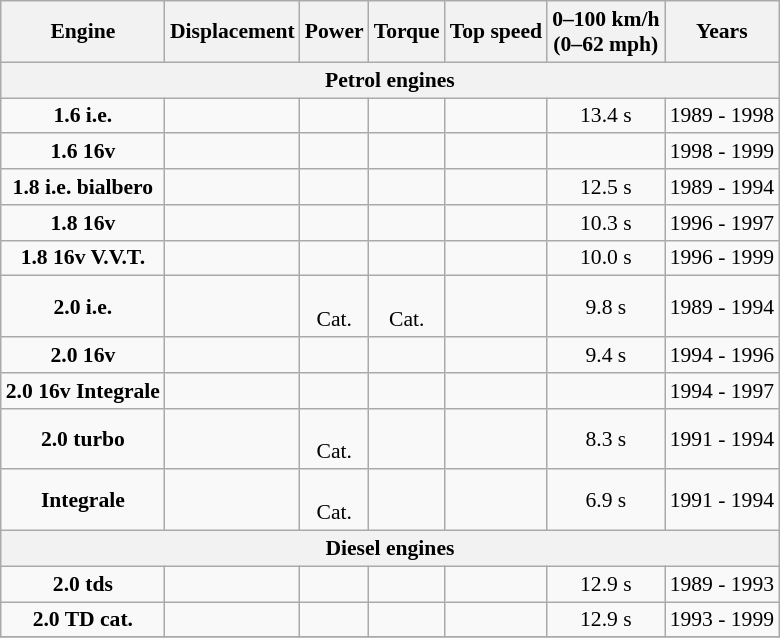<table class="wikitable" style="text-align:center; font-size:90%;">
<tr>
<th>Engine</th>
<th>Displacement</th>
<th>Power</th>
<th>Torque</th>
<th>Top speed</th>
<th>0–100 km/h<br>(0–62 mph)</th>
<th>Years</th>
</tr>
<tr>
<th colspan="9">Petrol engines</th>
</tr>
<tr>
<td><strong>1.6 i.e.</strong></td>
<td></td>
<td></td>
<td></td>
<td></td>
<td>13.4 s</td>
<td>1989 - 1998</td>
</tr>
<tr>
<td><strong>1.6 16v</strong></td>
<td></td>
<td></td>
<td></td>
<td></td>
<td></td>
<td>1998 - 1999</td>
</tr>
<tr>
<td><strong>1.8 i.e. bialbero</strong></td>
<td></td>
<td></td>
<td></td>
<td></td>
<td>12.5 s</td>
<td>1989 - 1994</td>
</tr>
<tr>
<td><strong>1.8 16v</strong></td>
<td></td>
<td></td>
<td></td>
<td></td>
<td>10.3 s</td>
<td>1996 - 1997</td>
</tr>
<tr>
<td><strong>1.8 16v V.V.T.</strong></td>
<td></td>
<td></td>
<td></td>
<td></td>
<td>10.0 s</td>
<td>1996 - 1999</td>
</tr>
<tr>
<td><strong>2.0 i.e.</strong></td>
<td></td>
<td><br>Cat. </td>
<td><br>Cat. </td>
<td></td>
<td>9.8 s</td>
<td>1989 - 1994</td>
</tr>
<tr>
<td><strong>2.0 16v</strong></td>
<td></td>
<td></td>
<td></td>
<td></td>
<td>9.4 s</td>
<td>1994 - 1996</td>
</tr>
<tr>
<td><strong>2.0 16v Integrale</strong></td>
<td></td>
<td></td>
<td></td>
<td></td>
<td></td>
<td>1994 - 1997</td>
</tr>
<tr>
<td><strong>2.0 turbo</strong></td>
<td></td>
<td><br>Cat. </td>
<td></td>
<td></td>
<td>8.3 s</td>
<td>1991 - 1994</td>
</tr>
<tr>
<td><strong>Integrale</strong></td>
<td></td>
<td><br>Cat. </td>
<td></td>
<td></td>
<td>6.9 s</td>
<td>1991 - 1994</td>
</tr>
<tr>
<th colspan="9">Diesel engines</th>
</tr>
<tr>
<td><strong>2.0 tds</strong></td>
<td></td>
<td></td>
<td></td>
<td></td>
<td>12.9 s</td>
<td>1989 - 1993</td>
</tr>
<tr>
<td><strong>2.0 TD cat.</strong></td>
<td></td>
<td></td>
<td></td>
<td></td>
<td>12.9 s</td>
<td>1993 - 1999</td>
</tr>
<tr>
</tr>
</table>
